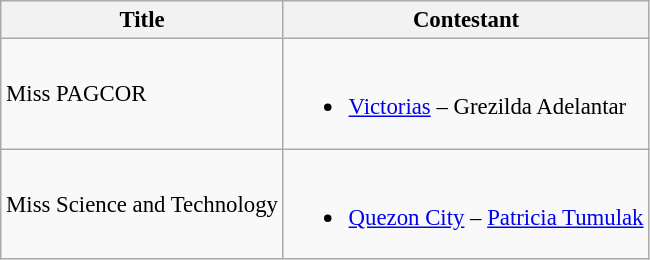<table class="wikitable sortable" style="font-size: 95%;">
<tr>
<th>Title</th>
<th>Contestant</th>
</tr>
<tr>
<td>Miss PAGCOR</td>
<td><br><ul><li><a href='#'>Victorias</a> – Grezilda Adelantar</li></ul></td>
</tr>
<tr>
<td>Miss Science and Technology</td>
<td><br><ul><li><a href='#'>Quezon City</a> – <a href='#'>Patricia Tumulak</a></li></ul></td>
</tr>
</table>
